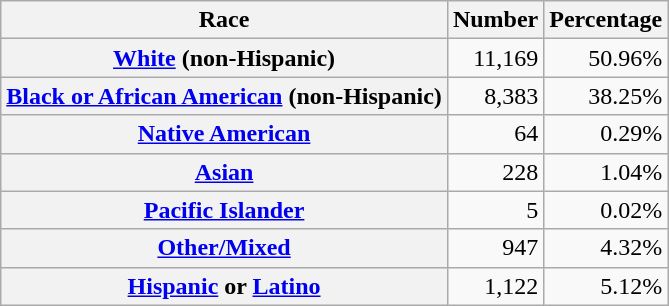<table class="wikitable" style="text-align:right">
<tr>
<th scope="col">Race</th>
<th scope="col">Number</th>
<th scope="col">Percentage</th>
</tr>
<tr>
<th scope="row"><a href='#'>White</a> (non-Hispanic)</th>
<td>11,169</td>
<td>50.96%</td>
</tr>
<tr>
<th scope="row"><a href='#'>Black or African American</a> (non-Hispanic)</th>
<td>8,383</td>
<td>38.25%</td>
</tr>
<tr>
<th scope="row"><a href='#'>Native American</a></th>
<td>64</td>
<td>0.29%</td>
</tr>
<tr>
<th scope="row"><a href='#'>Asian</a></th>
<td>228</td>
<td>1.04%</td>
</tr>
<tr>
<th scope="row"><a href='#'>Pacific Islander</a></th>
<td>5</td>
<td>0.02%</td>
</tr>
<tr>
<th scope="row"><a href='#'>Other/Mixed</a></th>
<td>947</td>
<td>4.32%</td>
</tr>
<tr>
<th scope="row"><a href='#'>Hispanic</a> or <a href='#'>Latino</a></th>
<td>1,122</td>
<td>5.12%</td>
</tr>
</table>
